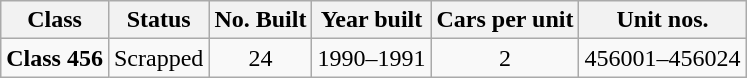<table class="wikitable">
<tr>
<th>Class</th>
<th>Status</th>
<th>No. Built</th>
<th>Year built</th>
<th>Cars per unit</th>
<th>Unit nos.</th>
</tr>
<tr>
<td><strong>Class 456</strong></td>
<td>Scrapped</td>
<td align="center">24</td>
<td align="center">1990–1991</td>
<td align="center">2</td>
<td>456001–456024</td>
</tr>
</table>
